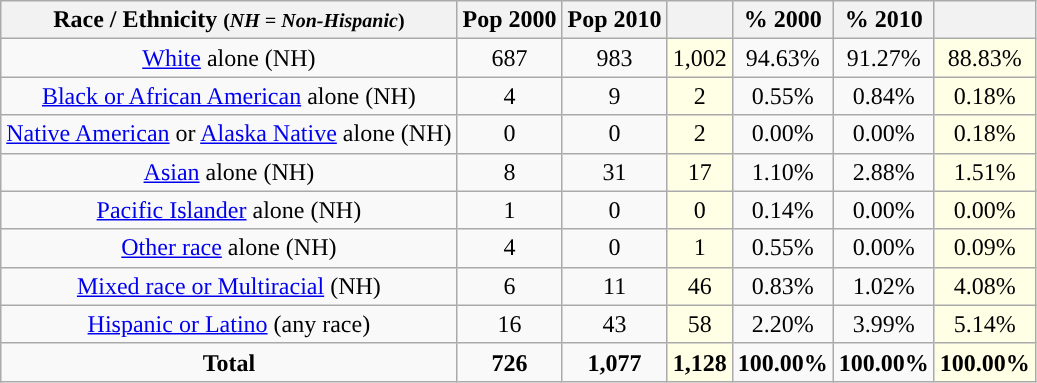<table class="wikitable" style="text-align:center;">
<tr>
<th>Race / Ethnicity <small>(<em>NH = Non-Hispanic</em>)</small></th>
<th>Pop 2000</th>
<th>Pop 2010</th>
<th></th>
<th>% 2000</th>
<th>% 2010</th>
<th></th>
</tr>
<tr>
<td><a href='#'>White</a> alone (NH)</td>
<td>687</td>
<td>983</td>
<td style='background: #ffffe6;'>1,002</td>
<td>94.63%</td>
<td>91.27%</td>
<td style='background: #ffffe6;'>88.83%</td>
</tr>
<tr>
<td><a href='#'>Black or African American</a> alone (NH)</td>
<td>4</td>
<td>9</td>
<td style='background: #ffffe6;'>2</td>
<td>0.55%</td>
<td>0.84%</td>
<td style='background: #ffffe6;'>0.18%</td>
</tr>
<tr>
<td><a href='#'>Native American</a> or <a href='#'>Alaska Native</a> alone (NH)</td>
<td>0</td>
<td>0</td>
<td style='background: #ffffe6;'>2</td>
<td>0.00%</td>
<td>0.00%</td>
<td style='background: #ffffe6;'>0.18%</td>
</tr>
<tr>
<td><a href='#'>Asian</a> alone (NH)</td>
<td>8</td>
<td>31</td>
<td style='background: #ffffe6;'>17</td>
<td>1.10%</td>
<td>2.88%</td>
<td style='background: #ffffe6;'>1.51%</td>
</tr>
<tr>
<td><a href='#'>Pacific Islander</a> alone (NH)</td>
<td>1</td>
<td>0</td>
<td style='background: #ffffe6;'>0</td>
<td>0.14%</td>
<td>0.00%</td>
<td style='background: #ffffe6;'>0.00%</td>
</tr>
<tr>
<td><a href='#'>Other race</a> alone (NH)</td>
<td>4</td>
<td>0</td>
<td style='background: #ffffe6;'>1</td>
<td>0.55%</td>
<td>0.00%</td>
<td style='background: #ffffe6;'>0.09%</td>
</tr>
<tr>
<td><a href='#'>Mixed race or Multiracial</a> (NH)</td>
<td>6</td>
<td>11</td>
<td style='background: #ffffe6;'>46</td>
<td>0.83%</td>
<td>1.02%</td>
<td style='background: #ffffe6;'>4.08%</td>
</tr>
<tr>
<td><a href='#'>Hispanic or Latino</a> (any race)</td>
<td>16</td>
<td>43</td>
<td style='background: #ffffe6;'>58</td>
<td>2.20%</td>
<td>3.99%</td>
<td style='background: #ffffe6;'>5.14%</td>
</tr>
<tr>
<td><strong>Total</strong></td>
<td><strong>726</strong></td>
<td><strong>1,077</strong></td>
<td style='background: #ffffe6;'><strong>1,128</strong></td>
<td><strong>100.00%</strong></td>
<td><strong>100.00%</strong></td>
<td style='background: #ffffe6;'><strong>100.00%</strong></td>
</tr>
</table>
